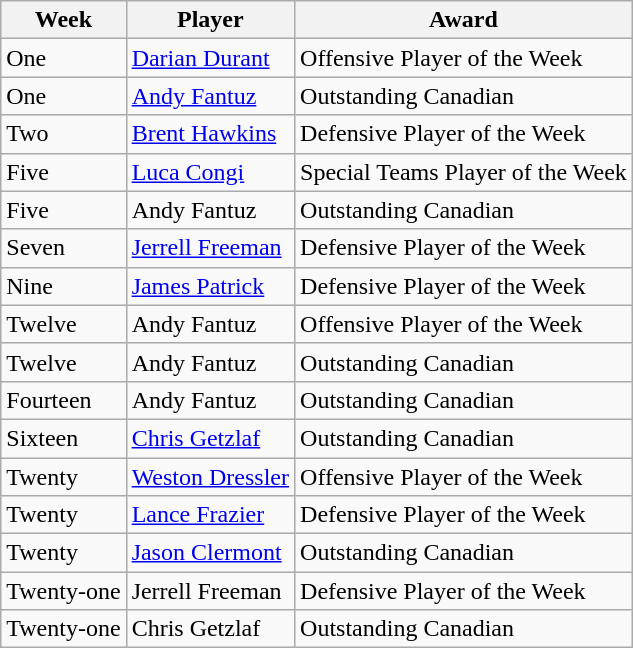<table class="wikitable" border="1">
<tr>
<th>Week</th>
<th>Player</th>
<th>Award</th>
</tr>
<tr>
<td>One</td>
<td><a href='#'>Darian Durant</a></td>
<td>Offensive Player of the Week</td>
</tr>
<tr>
<td>One</td>
<td><a href='#'>Andy Fantuz</a></td>
<td>Outstanding Canadian</td>
</tr>
<tr>
<td>Two</td>
<td><a href='#'>Brent Hawkins</a></td>
<td>Defensive Player of the Week</td>
</tr>
<tr>
<td>Five</td>
<td><a href='#'>Luca Congi</a></td>
<td>Special Teams Player of the Week</td>
</tr>
<tr>
<td>Five</td>
<td>Andy Fantuz</td>
<td>Outstanding Canadian</td>
</tr>
<tr>
<td>Seven</td>
<td><a href='#'>Jerrell Freeman</a></td>
<td>Defensive Player of the Week</td>
</tr>
<tr>
<td>Nine</td>
<td><a href='#'>James Patrick</a></td>
<td>Defensive Player of the Week</td>
</tr>
<tr>
<td>Twelve</td>
<td>Andy Fantuz</td>
<td>Offensive Player of the Week</td>
</tr>
<tr>
<td>Twelve</td>
<td>Andy Fantuz</td>
<td>Outstanding Canadian</td>
</tr>
<tr>
<td>Fourteen</td>
<td>Andy Fantuz</td>
<td>Outstanding Canadian</td>
</tr>
<tr>
<td>Sixteen</td>
<td><a href='#'>Chris Getzlaf</a></td>
<td>Outstanding Canadian</td>
</tr>
<tr>
<td>Twenty</td>
<td><a href='#'>Weston Dressler</a></td>
<td>Offensive Player of the Week</td>
</tr>
<tr>
<td>Twenty</td>
<td><a href='#'>Lance Frazier</a></td>
<td>Defensive Player of the Week</td>
</tr>
<tr>
<td>Twenty</td>
<td><a href='#'>Jason Clermont</a></td>
<td>Outstanding Canadian</td>
</tr>
<tr>
<td>Twenty-one</td>
<td>Jerrell Freeman</td>
<td>Defensive Player of the Week</td>
</tr>
<tr>
<td>Twenty-one</td>
<td>Chris Getzlaf</td>
<td>Outstanding Canadian</td>
</tr>
</table>
